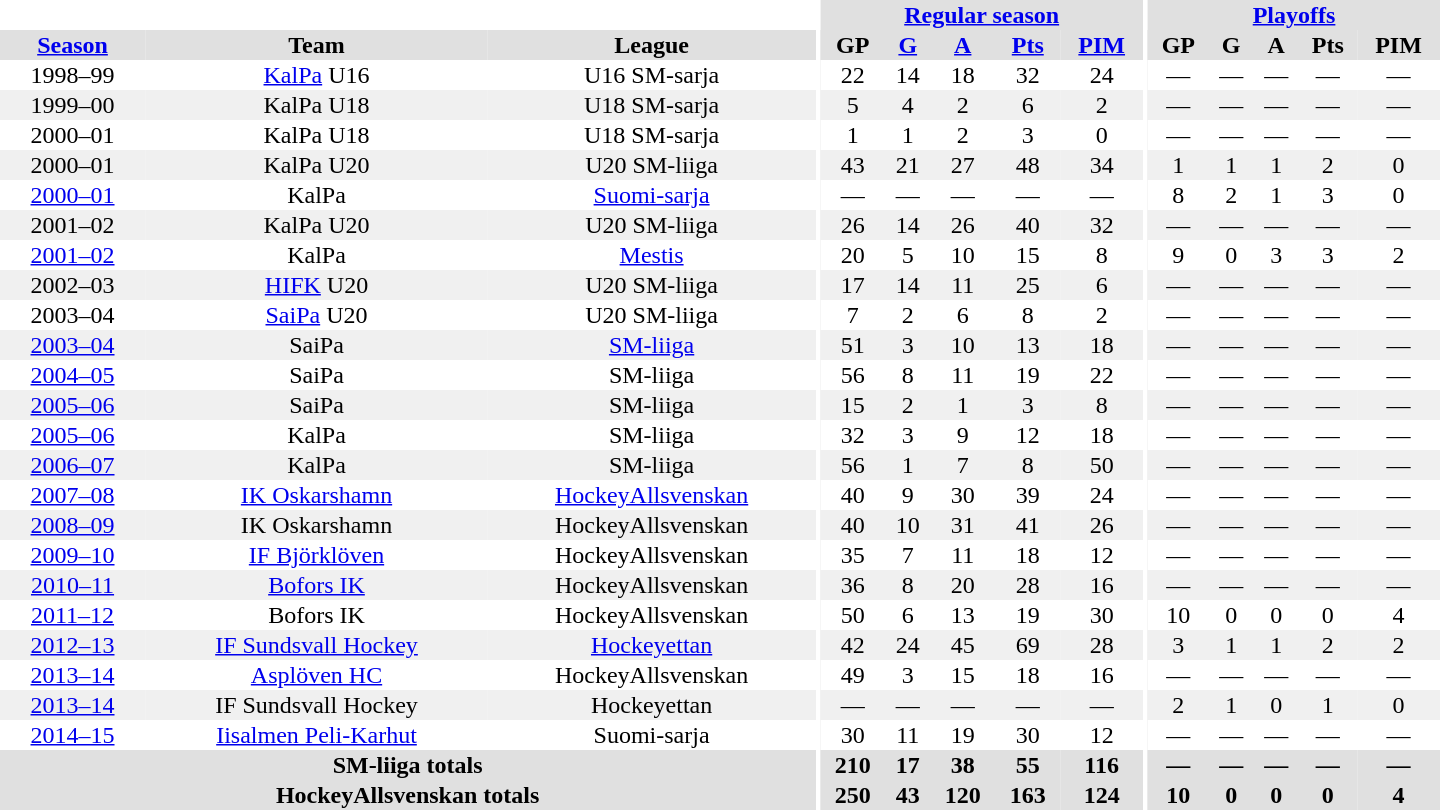<table border="0" cellpadding="1" cellspacing="0" style="text-align:center; width:60em">
<tr bgcolor="#e0e0e0">
<th colspan="3" bgcolor="#ffffff"></th>
<th rowspan="99" bgcolor="#ffffff"></th>
<th colspan="5"><a href='#'>Regular season</a></th>
<th rowspan="99" bgcolor="#ffffff"></th>
<th colspan="5"><a href='#'>Playoffs</a></th>
</tr>
<tr bgcolor="#e0e0e0">
<th><a href='#'>Season</a></th>
<th>Team</th>
<th>League</th>
<th>GP</th>
<th><a href='#'>G</a></th>
<th><a href='#'>A</a></th>
<th><a href='#'>Pts</a></th>
<th><a href='#'>PIM</a></th>
<th>GP</th>
<th>G</th>
<th>A</th>
<th>Pts</th>
<th>PIM</th>
</tr>
<tr>
<td>1998–99</td>
<td><a href='#'>KalPa</a> U16</td>
<td>U16 SM-sarja</td>
<td>22</td>
<td>14</td>
<td>18</td>
<td>32</td>
<td>24</td>
<td>—</td>
<td>—</td>
<td>—</td>
<td>—</td>
<td>—</td>
</tr>
<tr bgcolor="#f0f0f0">
<td>1999–00</td>
<td>KalPa U18</td>
<td>U18 SM-sarja</td>
<td>5</td>
<td>4</td>
<td>2</td>
<td>6</td>
<td>2</td>
<td>—</td>
<td>—</td>
<td>—</td>
<td>—</td>
<td>—</td>
</tr>
<tr>
<td>2000–01</td>
<td>KalPa U18</td>
<td>U18 SM-sarja</td>
<td>1</td>
<td>1</td>
<td>2</td>
<td>3</td>
<td>0</td>
<td>—</td>
<td>—</td>
<td>—</td>
<td>—</td>
<td>—</td>
</tr>
<tr bgcolor="#f0f0f0">
<td>2000–01</td>
<td>KalPa U20</td>
<td>U20 SM-liiga</td>
<td>43</td>
<td>21</td>
<td>27</td>
<td>48</td>
<td>34</td>
<td>1</td>
<td>1</td>
<td>1</td>
<td>2</td>
<td>0</td>
</tr>
<tr>
<td><a href='#'>2000–01</a></td>
<td>KalPa</td>
<td><a href='#'>Suomi-sarja</a></td>
<td>—</td>
<td>—</td>
<td>—</td>
<td>—</td>
<td>—</td>
<td>8</td>
<td>2</td>
<td>1</td>
<td>3</td>
<td>0</td>
</tr>
<tr bgcolor="#f0f0f0">
<td>2001–02</td>
<td>KalPa U20</td>
<td>U20 SM-liiga</td>
<td>26</td>
<td>14</td>
<td>26</td>
<td>40</td>
<td>32</td>
<td>—</td>
<td>—</td>
<td>—</td>
<td>—</td>
<td>—</td>
</tr>
<tr>
<td><a href='#'>2001–02</a></td>
<td>KalPa</td>
<td><a href='#'>Mestis</a></td>
<td>20</td>
<td>5</td>
<td>10</td>
<td>15</td>
<td>8</td>
<td>9</td>
<td>0</td>
<td>3</td>
<td>3</td>
<td>2</td>
</tr>
<tr bgcolor="#f0f0f0">
<td>2002–03</td>
<td><a href='#'>HIFK</a> U20</td>
<td>U20 SM-liiga</td>
<td>17</td>
<td>14</td>
<td>11</td>
<td>25</td>
<td>6</td>
<td>—</td>
<td>—</td>
<td>—</td>
<td>—</td>
<td>—</td>
</tr>
<tr>
<td>2003–04</td>
<td><a href='#'>SaiPa</a> U20</td>
<td>U20 SM-liiga</td>
<td>7</td>
<td>2</td>
<td>6</td>
<td>8</td>
<td>2</td>
<td>—</td>
<td>—</td>
<td>—</td>
<td>—</td>
<td>—</td>
</tr>
<tr bgcolor="#f0f0f0">
<td><a href='#'>2003–04</a></td>
<td>SaiPa</td>
<td><a href='#'>SM-liiga</a></td>
<td>51</td>
<td>3</td>
<td>10</td>
<td>13</td>
<td>18</td>
<td>—</td>
<td>—</td>
<td>—</td>
<td>—</td>
<td>—</td>
</tr>
<tr>
<td><a href='#'>2004–05</a></td>
<td>SaiPa</td>
<td>SM-liiga</td>
<td>56</td>
<td>8</td>
<td>11</td>
<td>19</td>
<td>22</td>
<td>—</td>
<td>—</td>
<td>—</td>
<td>—</td>
<td>—</td>
</tr>
<tr bgcolor="#f0f0f0">
<td><a href='#'>2005–06</a></td>
<td>SaiPa</td>
<td>SM-liiga</td>
<td>15</td>
<td>2</td>
<td>1</td>
<td>3</td>
<td>8</td>
<td>—</td>
<td>—</td>
<td>—</td>
<td>—</td>
<td>—</td>
</tr>
<tr>
<td><a href='#'>2005–06</a></td>
<td>KalPa</td>
<td>SM-liiga</td>
<td>32</td>
<td>3</td>
<td>9</td>
<td>12</td>
<td>18</td>
<td>—</td>
<td>—</td>
<td>—</td>
<td>—</td>
<td>—</td>
</tr>
<tr bgcolor="#f0f0f0">
<td><a href='#'>2006–07</a></td>
<td>KalPa</td>
<td>SM-liiga</td>
<td>56</td>
<td>1</td>
<td>7</td>
<td>8</td>
<td>50</td>
<td>—</td>
<td>—</td>
<td>—</td>
<td>—</td>
<td>—</td>
</tr>
<tr>
<td><a href='#'>2007–08</a></td>
<td><a href='#'>IK Oskarshamn</a></td>
<td><a href='#'>HockeyAllsvenskan</a></td>
<td>40</td>
<td>9</td>
<td>30</td>
<td>39</td>
<td>24</td>
<td>—</td>
<td>—</td>
<td>—</td>
<td>—</td>
<td>—</td>
</tr>
<tr bgcolor="#f0f0f0">
<td><a href='#'>2008–09</a></td>
<td>IK Oskarshamn</td>
<td>HockeyAllsvenskan</td>
<td>40</td>
<td>10</td>
<td>31</td>
<td>41</td>
<td>26</td>
<td>—</td>
<td>—</td>
<td>—</td>
<td>—</td>
<td>—</td>
</tr>
<tr>
<td><a href='#'>2009–10</a></td>
<td><a href='#'>IF Björklöven</a></td>
<td>HockeyAllsvenskan</td>
<td>35</td>
<td>7</td>
<td>11</td>
<td>18</td>
<td>12</td>
<td>—</td>
<td>—</td>
<td>—</td>
<td>—</td>
<td>—</td>
</tr>
<tr bgcolor="#f0f0f0">
<td><a href='#'>2010–11</a></td>
<td><a href='#'>Bofors IK</a></td>
<td>HockeyAllsvenskan</td>
<td>36</td>
<td>8</td>
<td>20</td>
<td>28</td>
<td>16</td>
<td>—</td>
<td>—</td>
<td>—</td>
<td>—</td>
<td>—</td>
</tr>
<tr>
<td><a href='#'>2011–12</a></td>
<td>Bofors IK</td>
<td>HockeyAllsvenskan</td>
<td>50</td>
<td>6</td>
<td>13</td>
<td>19</td>
<td>30</td>
<td>10</td>
<td>0</td>
<td>0</td>
<td>0</td>
<td>4</td>
</tr>
<tr bgcolor="#f0f0f0">
<td><a href='#'>2012–13</a></td>
<td><a href='#'>IF Sundsvall Hockey</a></td>
<td><a href='#'>Hockeyettan</a></td>
<td>42</td>
<td>24</td>
<td>45</td>
<td>69</td>
<td>28</td>
<td>3</td>
<td>1</td>
<td>1</td>
<td>2</td>
<td>2</td>
</tr>
<tr>
<td><a href='#'>2013–14</a></td>
<td><a href='#'>Asplöven HC</a></td>
<td>HockeyAllsvenskan</td>
<td>49</td>
<td>3</td>
<td>15</td>
<td>18</td>
<td>16</td>
<td>—</td>
<td>—</td>
<td>—</td>
<td>—</td>
<td>—</td>
</tr>
<tr bgcolor="#f0f0f0">
<td><a href='#'>2013–14</a></td>
<td>IF Sundsvall Hockey</td>
<td>Hockeyettan</td>
<td>—</td>
<td>—</td>
<td>—</td>
<td>—</td>
<td>—</td>
<td>2</td>
<td>1</td>
<td>0</td>
<td>1</td>
<td>0</td>
</tr>
<tr>
<td><a href='#'>2014–15</a></td>
<td><a href='#'>Iisalmen Peli-Karhut</a></td>
<td>Suomi-sarja</td>
<td>30</td>
<td>11</td>
<td>19</td>
<td>30</td>
<td>12</td>
<td>—</td>
<td>—</td>
<td>—</td>
<td>—</td>
<td>—</td>
</tr>
<tr>
</tr>
<tr ALIGN="center" bgcolor="#e0e0e0">
<th colspan="3">SM-liiga totals</th>
<th ALIGN="center">210</th>
<th ALIGN="center">17</th>
<th ALIGN="center">38</th>
<th ALIGN="center">55</th>
<th ALIGN="center">116</th>
<th ALIGN="center">—</th>
<th ALIGN="center">—</th>
<th ALIGN="center">—</th>
<th ALIGN="center">—</th>
<th ALIGN="center">—</th>
</tr>
<tr>
</tr>
<tr ALIGN="center" bgcolor="#e0e0e0">
<th colspan="3">HockeyAllsvenskan totals</th>
<th ALIGN="center">250</th>
<th ALIGN="center">43</th>
<th ALIGN="center">120</th>
<th ALIGN="center">163</th>
<th ALIGN="center">124</th>
<th ALIGN="center">10</th>
<th ALIGN="center">0</th>
<th ALIGN="center">0</th>
<th ALIGN="center">0</th>
<th ALIGN="center">4</th>
</tr>
</table>
